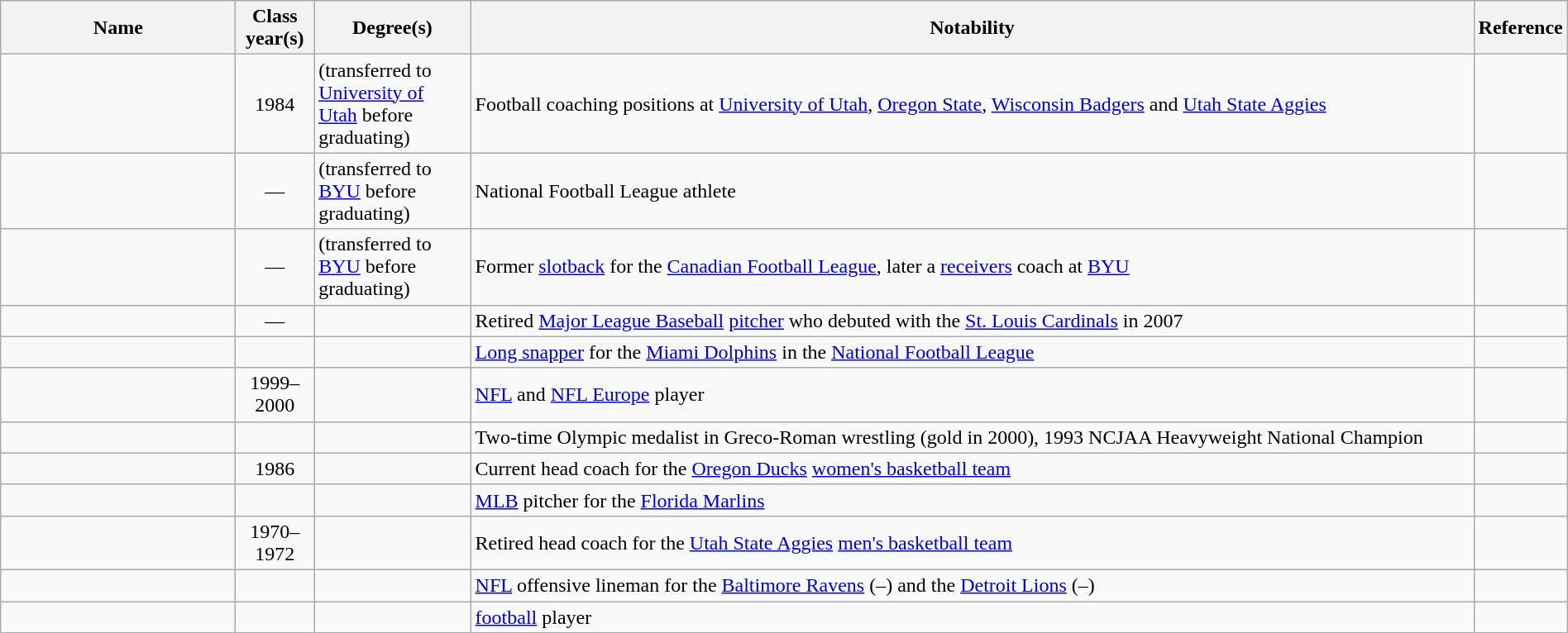<table class="wikitable sortable" style="width:100%">
<tr>
<th width="15%">Name</th>
<th width="5%">Class year(s)</th>
<th width="10%">Degree(s)</th>
<th width="*" class="unsortable">Notability</th>
<th width="5%" class="unsortable">Reference</th>
</tr>
<tr>
<td></td>
<td align="center">1984</td>
<td>(transferred to <a href='#'>University of Utah</a> before graduating)</td>
<td>Football coaching positions at <a href='#'>University of Utah</a>, <a href='#'>Oregon State</a>, <a href='#'>Wisconsin Badgers</a> and <a href='#'>Utah State Aggies</a></td>
<td align="center"></td>
</tr>
<tr>
<td></td>
<td align="center">—</td>
<td>(transferred to <a href='#'>BYU</a> before graduating)</td>
<td>National Football League athlete</td>
<td align="center"></td>
</tr>
<tr>
<td></td>
<td align="center">—</td>
<td>(transferred to <a href='#'>BYU</a> before graduating)</td>
<td>Former <a href='#'>slotback</a> for the <a href='#'>Canadian Football League</a>, later a <a href='#'>receivers</a> coach at <a href='#'>BYU</a></td>
<td align="center"></td>
</tr>
<tr>
<td></td>
<td align="center">—</td>
<td></td>
<td>Retired <a href='#'>Major League Baseball</a> <a href='#'>pitcher</a> who debuted with the <a href='#'>St. Louis Cardinals</a> in 2007</td>
<td align="center"></td>
</tr>
<tr>
<td></td>
<td align="center"></td>
<td></td>
<td><a href='#'>Long snapper</a> for the <a href='#'>Miami Dolphins</a> in the <a href='#'>National Football League</a></td>
<td align="center"></td>
</tr>
<tr>
<td></td>
<td align="center">1999–2000</td>
<td></td>
<td><a href='#'>NFL</a> and <a href='#'>NFL Europe</a> player</td>
<td align="center"></td>
</tr>
<tr>
<td></td>
<td align="center"></td>
<td></td>
<td>Two-time Olympic medalist in Greco-Roman wrestling (gold in 2000), 1993 NCJAA Heavyweight National Champion</td>
<td align="center"></td>
</tr>
<tr>
<td></td>
<td align="center">1986</td>
<td></td>
<td>Current head coach for the <a href='#'>Oregon Ducks</a> <a href='#'>women's basketball team</a></td>
<td align="center"></td>
</tr>
<tr>
<td></td>
<td align="center"></td>
<td></td>
<td><a href='#'>MLB</a> pitcher for the <a href='#'>Florida Marlins</a></td>
<td align="center"></td>
</tr>
<tr>
<td></td>
<td align="center">1970–1972</td>
<td></td>
<td>Retired head coach for the <a href='#'>Utah State Aggies</a> <a href='#'>men's basketball team</a></td>
<td align="center"></td>
</tr>
<tr>
<td></td>
<td align="center"></td>
<td></td>
<td><a href='#'>NFL</a> offensive lineman for the <a href='#'>Baltimore Ravens</a> (–) and the <a href='#'>Detroit Lions</a> (–)</td>
<td align="center"></td>
</tr>
<tr>
<td></td>
<td align="center"></td>
<td></td>
<td><a href='#'>football</a> player</td>
<td align="center"></td>
</tr>
</table>
